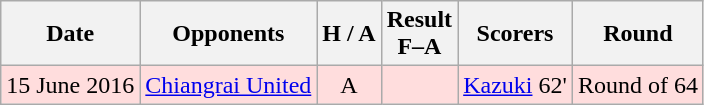<table class="wikitable" style="text-align:center">
<tr>
<th>Date</th>
<th>Opponents</th>
<th>H / A</th>
<th>Result<br>F–A</th>
<th>Scorers</th>
<th>Round</th>
</tr>
<tr bgcolor="#ffdddd">
<td>15 June 2016</td>
<td><a href='#'>Chiangrai United</a></td>
<td>A</td>
<td></td>
<td><a href='#'>Kazuki</a>  62'</td>
<td>Round of 64</td>
</tr>
</table>
